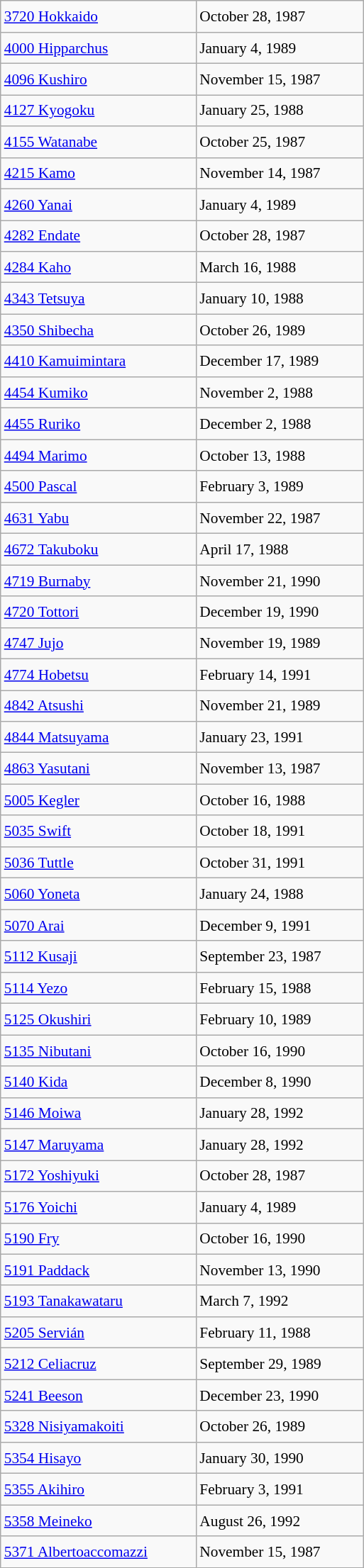<table class="wikitable" style="font-size: 89%; float: left; width: 24em; margin-right: 1em; line-height: 1.6em !important; height: 1250px;">
<tr>
<td><a href='#'>3720 Hokkaido</a></td>
<td>October 28, 1987</td>
</tr>
<tr>
<td><a href='#'>4000 Hipparchus</a></td>
<td>January 4, 1989</td>
</tr>
<tr>
<td><a href='#'>4096 Kushiro</a></td>
<td>November 15, 1987</td>
</tr>
<tr>
<td><a href='#'>4127 Kyogoku</a></td>
<td>January 25, 1988</td>
</tr>
<tr>
<td><a href='#'>4155 Watanabe</a></td>
<td>October 25, 1987</td>
</tr>
<tr>
<td><a href='#'>4215 Kamo</a></td>
<td>November 14, 1987</td>
</tr>
<tr>
<td><a href='#'>4260 Yanai</a></td>
<td>January 4, 1989</td>
</tr>
<tr>
<td><a href='#'>4282 Endate</a></td>
<td>October 28, 1987</td>
</tr>
<tr>
<td><a href='#'>4284 Kaho</a></td>
<td>March 16, 1988</td>
</tr>
<tr>
<td><a href='#'>4343 Tetsuya</a></td>
<td>January 10, 1988</td>
</tr>
<tr>
<td><a href='#'>4350 Shibecha</a></td>
<td>October 26, 1989</td>
</tr>
<tr>
<td><a href='#'>4410 Kamuimintara</a></td>
<td>December 17, 1989</td>
</tr>
<tr>
<td><a href='#'>4454 Kumiko</a></td>
<td>November 2, 1988</td>
</tr>
<tr>
<td><a href='#'>4455 Ruriko</a></td>
<td>December 2, 1988</td>
</tr>
<tr>
<td><a href='#'>4494 Marimo</a></td>
<td>October 13, 1988</td>
</tr>
<tr>
<td><a href='#'>4500 Pascal</a></td>
<td>February 3, 1989</td>
</tr>
<tr>
<td><a href='#'>4631 Yabu</a></td>
<td>November 22, 1987</td>
</tr>
<tr>
<td><a href='#'>4672 Takuboku</a></td>
<td>April 17, 1988</td>
</tr>
<tr>
<td><a href='#'>4719 Burnaby</a></td>
<td>November 21, 1990</td>
</tr>
<tr>
<td><a href='#'>4720 Tottori</a></td>
<td>December 19, 1990</td>
</tr>
<tr>
<td><a href='#'>4747 Jujo</a></td>
<td>November 19, 1989</td>
</tr>
<tr>
<td><a href='#'>4774 Hobetsu</a></td>
<td>February 14, 1991</td>
</tr>
<tr>
<td><a href='#'>4842 Atsushi</a></td>
<td>November 21, 1989</td>
</tr>
<tr>
<td><a href='#'>4844 Matsuyama</a></td>
<td>January 23, 1991</td>
</tr>
<tr>
<td><a href='#'>4863 Yasutani</a></td>
<td>November 13, 1987</td>
</tr>
<tr>
<td><a href='#'>5005 Kegler</a></td>
<td>October 16, 1988</td>
</tr>
<tr>
<td><a href='#'>5035 Swift</a></td>
<td>October 18, 1991</td>
</tr>
<tr>
<td><a href='#'>5036 Tuttle</a></td>
<td>October 31, 1991</td>
</tr>
<tr>
<td><a href='#'>5060 Yoneta</a></td>
<td>January 24, 1988</td>
</tr>
<tr>
<td><a href='#'>5070 Arai</a></td>
<td>December 9, 1991</td>
</tr>
<tr>
<td><a href='#'>5112 Kusaji</a></td>
<td>September 23, 1987</td>
</tr>
<tr>
<td><a href='#'>5114 Yezo</a></td>
<td>February 15, 1988</td>
</tr>
<tr>
<td><a href='#'>5125 Okushiri</a></td>
<td>February 10, 1989</td>
</tr>
<tr>
<td><a href='#'>5135 Nibutani</a></td>
<td>October 16, 1990</td>
</tr>
<tr>
<td><a href='#'>5140 Kida</a></td>
<td>December 8, 1990</td>
</tr>
<tr>
<td><a href='#'>5146 Moiwa</a></td>
<td>January 28, 1992</td>
</tr>
<tr>
<td><a href='#'>5147 Maruyama</a></td>
<td>January 28, 1992</td>
</tr>
<tr>
<td><a href='#'>5172 Yoshiyuki</a></td>
<td>October 28, 1987</td>
</tr>
<tr>
<td><a href='#'>5176 Yoichi</a></td>
<td>January 4, 1989</td>
</tr>
<tr>
<td><a href='#'>5190 Fry</a></td>
<td>October 16, 1990</td>
</tr>
<tr>
<td><a href='#'>5191 Paddack</a></td>
<td>November 13, 1990</td>
</tr>
<tr>
<td><a href='#'>5193 Tanakawataru</a></td>
<td>March 7, 1992</td>
</tr>
<tr>
<td><a href='#'>5205 Servián</a></td>
<td>February 11, 1988</td>
</tr>
<tr>
<td><a href='#'>5212 Celiacruz</a></td>
<td>September 29, 1989</td>
</tr>
<tr>
<td><a href='#'>5241 Beeson</a></td>
<td>December 23, 1990</td>
</tr>
<tr>
<td><a href='#'>5328 Nisiyamakoiti</a></td>
<td>October 26, 1989</td>
</tr>
<tr>
<td><a href='#'>5354 Hisayo</a></td>
<td>January 30, 1990</td>
</tr>
<tr>
<td><a href='#'>5355 Akihiro</a></td>
<td>February 3, 1991</td>
</tr>
<tr>
<td><a href='#'>5358 Meineko</a></td>
<td>August 26, 1992</td>
</tr>
<tr>
<td><a href='#'>5371 Albertoaccomazzi</a></td>
<td>November 15, 1987</td>
</tr>
</table>
